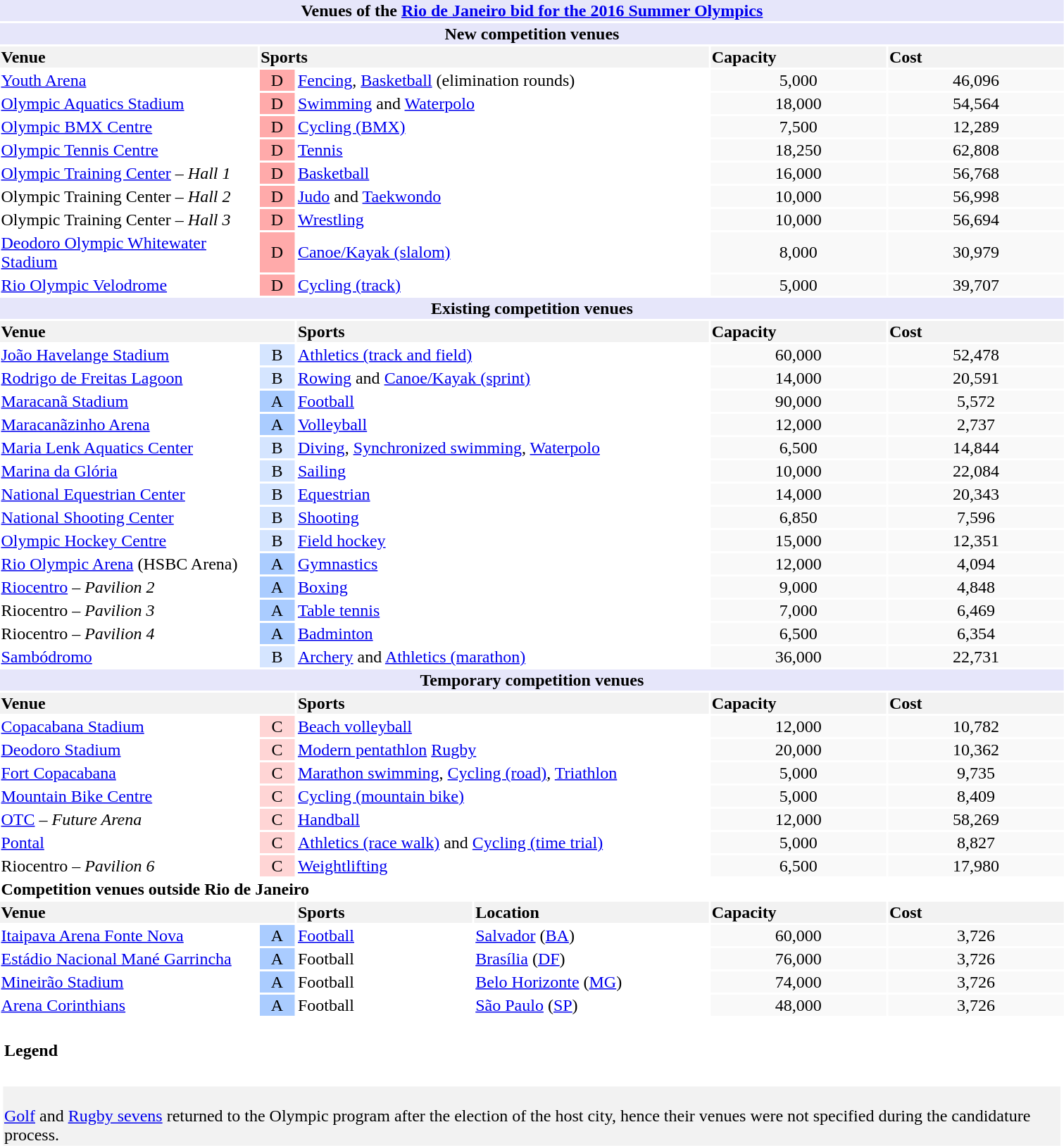<table class="toccolours" style="width: 80%; text-align: left">
<tr>
<th colspan="6" style="background:lavender; text-align:center;">Venues of the <a href='#'>Rio de Janeiro bid for the 2016 Summer Olympics</a></th>
</tr>
<tr>
<th colspan="6" style="background:lavender; text-align:center;">New competition venues</th>
</tr>
<tr>
<th colspan="1" style="width: 22%; background-color: #f2f2f2">Venue</th>
<th colspan="3" style="width: 58%; background-color: #f2f2f2">Sports</th>
<th style="width: 10%; background-color: #f2f2f2">Capacity</th>
<th style="width: 10%; background-color: #f2f2f2">Cost </th>
</tr>
<tr>
<td><a href='#'>Youth Arena</a></td>
<td style="background: #ffaaaa; width: 3%; text-align: center">D</td>
<td colspan="2"> <a href='#'>Fencing</a>,   <a href='#'>Basketball</a> (elimination rounds)</td>
<td style="background: #f9f9f9; text-align: center;">5,000</td>
<td style="background: #f9f9f9; text-align: center;">46,096</td>
</tr>
<tr>
<td><a href='#'>Olympic Aquatics Stadium</a></td>
<td style="background: #ffaaaa; text-align: center;">D</td>
<td colspan="2"> <a href='#'>Swimming</a> and   <a href='#'>Waterpolo</a></td>
<td style="background: #f9f9f9; text-align: center;">18,000</td>
<td style="background: #f9f9f9; text-align: center;">54,564</td>
</tr>
<tr>
<td><a href='#'>Olympic BMX Centre</a></td>
<td style="background: #ffaaaa; text-align: center;">D</td>
<td colspan="2"> <a href='#'>Cycling (BMX)</a></td>
<td style="background: #f9f9f9; text-align: center;">7,500</td>
<td style="background: #f9f9f9; text-align: center;">12,289</td>
</tr>
<tr>
<td><a href='#'>Olympic Tennis Centre</a></td>
<td style="background: #ffaaaa; text-align: center;">D</td>
<td colspan="2"> <a href='#'>Tennis</a></td>
<td style="background: #f9f9f9; text-align: center;">18,250</td>
<td style="background: #f9f9f9; text-align: center;">62,808</td>
</tr>
<tr>
<td><a href='#'>Olympic Training Center</a> – <em>Hall 1</em></td>
<td style="background: #ffaaaa; text-align: center;">D</td>
<td colspan="2"> <a href='#'>Basketball</a></td>
<td style="background: #f9f9f9; text-align: center;">16,000</td>
<td style="background: #f9f9f9; text-align: center;">56,768</td>
</tr>
<tr>
<td>Olympic Training Center – <em>Hall 2</em></td>
<td style="background: #ffaaaa; text-align: center;">D</td>
<td colspan="2"> <a href='#'>Judo</a> and  <a href='#'>Taekwondo</a></td>
<td style="background: #f9f9f9; text-align: center;">10,000</td>
<td style="background: #f9f9f9; text-align: center;">56,998</td>
</tr>
<tr>
<td>Olympic Training Center – <em>Hall 3</em></td>
<td style="background: #ffaaaa; text-align: center;">D</td>
<td colspan="2"> <a href='#'>Wrestling</a></td>
<td style="background: #f9f9f9; text-align: center;">10,000</td>
<td style="background: #f9f9f9; text-align: center;">56,694</td>
</tr>
<tr>
<td><a href='#'>Deodoro Olympic Whitewater Stadium</a></td>
<td style="background: #ffaaaa; text-align: center;">D</td>
<td colspan="2"> <a href='#'>Canoe/Kayak (slalom)</a></td>
<td style="background: #f9f9f9; text-align: center;">8,000</td>
<td style="background: #f9f9f9; text-align: center;">30,979</td>
</tr>
<tr>
<td><a href='#'>Rio Olympic Velodrome</a></td>
<td style="background: #ffaaaa; text-align: center;">D</td>
<td colspan="2"> <a href='#'>Cycling (track)</a></td>
<td style="background: #f9f9f9; text-align: center;">5,000</td>
<td style="background: #f9f9f9; text-align: center;">39,707</td>
</tr>
<tr>
<th colspan="6" style="background:lavender; text-align:center;">Existing competition venues</th>
</tr>
<tr>
<th colspan="2" style="background-color: #f2f2f2">Venue</th>
<th colspan="2" style="background-color: #f2f2f2">Sports</th>
<th style="background-color: #f2f2f2">Capacity</th>
<th style="background-color: #f2f2f2">Cost </th>
</tr>
<tr>
<td><a href='#'>João Havelange Stadium</a></td>
<td style="background: #d5e5ff; text-align: center;">B</td>
<td colspan="2"> <a href='#'>Athletics (track and field)</a></td>
<td style="background: #f9f9f9; text-align: center;">60,000</td>
<td style="background: #f9f9f9; text-align: center;">52,478</td>
</tr>
<tr>
<td><a href='#'>Rodrigo de Freitas Lagoon</a></td>
<td style="background: #d5e5ff; text-align: center;">B</td>
<td colspan="2"> <a href='#'>Rowing</a> and  <a href='#'>Canoe/Kayak (sprint)</a></td>
<td style="background: #f9f9f9; text-align: center;">14,000</td>
<td style="background: #f9f9f9; text-align: center;">20,591</td>
</tr>
<tr>
<td><a href='#'>Maracanã Stadium</a></td>
<td style="background: #aaccff; text-align: center;">A</td>
<td colspan="2"> <a href='#'>Football</a></td>
<td style="background: #f9f9f9; text-align: center;">90,000</td>
<td style="background: #f9f9f9; text-align: center;">5,572</td>
</tr>
<tr>
<td><a href='#'>Maracanãzinho Arena</a></td>
<td style="background: #aaccff; text-align: center;">A</td>
<td colspan="2"> <a href='#'>Volleyball</a></td>
<td style="background: #f9f9f9; text-align: center;">12,000</td>
<td style="background: #f9f9f9; text-align: center;">2,737</td>
</tr>
<tr>
<td><a href='#'>Maria Lenk Aquatics Center</a></td>
<td style="background: #d5e5ff; text-align: center;">B</td>
<td colspan="2"> <a href='#'>Diving</a>,  <a href='#'>Synchronized swimming</a>,  <a href='#'>Waterpolo</a></td>
<td style="background: #f9f9f9; text-align: center;">6,500</td>
<td style="background: #f9f9f9; text-align: center;">14,844</td>
</tr>
<tr>
<td><a href='#'>Marina da Glória</a></td>
<td style="background: #d5e5ff; text-align: center;">B</td>
<td colspan="2"> <a href='#'>Sailing</a></td>
<td style="background: #f9f9f9; text-align: center;">10,000</td>
<td style="background: #f9f9f9; text-align: center;">22,084</td>
</tr>
<tr>
<td><a href='#'>National Equestrian Center</a></td>
<td style="background: #d5e5ff; text-align: center;">B</td>
<td colspan="2"> <a href='#'>Equestrian</a></td>
<td style="background: #f9f9f9; text-align: center;">14,000</td>
<td style="background: #f9f9f9; text-align: center;">20,343</td>
</tr>
<tr>
<td><a href='#'>National Shooting Center</a></td>
<td style="background: #d5e5ff; text-align: center;">B</td>
<td colspan="2"> <a href='#'>Shooting</a></td>
<td style="background: #f9f9f9; text-align: center;">6,850</td>
<td style="background: #f9f9f9; text-align: center;">7,596</td>
</tr>
<tr>
<td><a href='#'>Olympic Hockey Centre</a></td>
<td style="background: #d5e5ff; text-align: center;">B</td>
<td colspan="2"> <a href='#'>Field hockey</a></td>
<td style="background: #f9f9f9; text-align: center;">15,000</td>
<td style="background: #f9f9f9; text-align: center;">12,351</td>
</tr>
<tr>
<td><a href='#'>Rio Olympic Arena</a> (HSBC Arena)</td>
<td style="background: #aaccff; text-align: center;">A</td>
<td colspan="2"> <a href='#'>Gymnastics</a></td>
<td style="background: #f9f9f9; text-align: center;">12,000</td>
<td style="background: #f9f9f9; text-align: center;">4,094</td>
</tr>
<tr>
<td><a href='#'>Riocentro</a> – <em>Pavilion 2</em></td>
<td style="background: #aaccff; text-align: center;">A</td>
<td colspan="2"> <a href='#'>Boxing</a></td>
<td style="background: #f9f9f9; text-align: center;">9,000</td>
<td style="background: #f9f9f9; text-align: center;">4,848</td>
</tr>
<tr>
<td>Riocentro – <em>Pavilion 3</em></td>
<td style="background: #aaccff; text-align: center;">A</td>
<td colspan="2"> <a href='#'>Table tennis</a></td>
<td style="background: #f9f9f9; text-align: center;">7,000</td>
<td style="background: #f9f9f9; text-align: center;">6,469</td>
</tr>
<tr>
<td>Riocentro – <em>Pavilion 4</em></td>
<td style="background: #aaccff; text-align: center;">A</td>
<td colspan="2"> <a href='#'>Badminton</a></td>
<td style="background: #f9f9f9; text-align: center;">6,500</td>
<td style="background: #f9f9f9; text-align: center;">6,354</td>
</tr>
<tr>
<td><a href='#'>Sambódromo</a></td>
<td style="background: #d5e5ff; text-align: center;">B</td>
<td colspan="2"> <a href='#'>Archery</a> and  <a href='#'>Athletics (marathon)</a></td>
<td style="background: #f9f9f9; text-align: center;">36,000</td>
<td style="background: #f9f9f9; text-align: center;">22,731</td>
</tr>
<tr>
<th colspan="6" style="background:lavender; text-align:center;">Temporary competition venues</th>
</tr>
<tr>
<th colspan="2" style="background-color: #f2f2f2">Venue</th>
<th colspan="2" style="background-color: #f2f2f2">Sports</th>
<th style="background-color: #f2f2f2">Capacity</th>
<th style="background-color: #f2f2f2">Cost </th>
</tr>
<tr>
<td><a href='#'>Copacabana Stadium</a></td>
<td style="background: #ffd5d5; text-align: center;">C</td>
<td colspan="2"> <a href='#'>Beach volleyball</a></td>
<td style="background: #f9f9f9; text-align: center;">12,000</td>
<td style="background: #f9f9f9; text-align: center;">10,782</td>
</tr>
<tr>
<td><a href='#'>Deodoro Stadium</a></td>
<td style="background: #ffd5d5; text-align: center;">C</td>
<td colspan="2"> <a href='#'>Modern pentathlon</a>  <a href='#'>Rugby</a></td>
<td style="background: #f9f9f9; text-align: center;">20,000</td>
<td style="background: #f9f9f9; text-align: center;">10,362</td>
</tr>
<tr>
<td><a href='#'>Fort Copacabana</a></td>
<td style="background: #ffd5d5; text-align: center;">C</td>
<td colspan="2"> <a href='#'>Marathon swimming</a>,   <a href='#'>Cycling (road)</a>, <a href='#'>Triathlon</a></td>
<td style="background: #f9f9f9; text-align: center;">5,000</td>
<td style="background: #f9f9f9; text-align: center;">9,735</td>
</tr>
<tr>
<td><a href='#'>Mountain Bike Centre</a></td>
<td style="background: #ffd5d5; text-align: center;">C</td>
<td colspan="2"> <a href='#'>Cycling (mountain bike)</a></td>
<td style="background: #f9f9f9; text-align: center;">5,000</td>
<td style="background: #f9f9f9; text-align: center;">8,409</td>
</tr>
<tr>
<td><a href='#'>OTC</a> – <em>Future Arena</em></td>
<td style="background: #ffd5d5; text-align: center;">C</td>
<td colspan="2"> <a href='#'>Handball</a></td>
<td style="background: #f9f9f9; text-align: center;">12,000</td>
<td style="background: #f9f9f9; text-align: center;">58,269</td>
</tr>
<tr>
<td><a href='#'>Pontal</a></td>
<td style="background: #ffd5d5; text-align: center;">C</td>
<td colspan="2"> <a href='#'>Athletics (race walk)</a> and  <a href='#'>Cycling (time trial)</a></td>
<td style="background: #f9f9f9; text-align: center;">5,000</td>
<td style="background: #f9f9f9; text-align: center;">8,827</td>
</tr>
<tr>
<td>Riocentro – <em>Pavilion 6</em></td>
<td style="background: #ffd5d5; text-align: center;">C</td>
<td colspan="2"> <a href='#'>Weightlifting</a></td>
<td style="background: #f9f9f9; text-align: center;">6,500</td>
<td style="background: #f9f9f9; text-align: center;">17,980</td>
</tr>
<tr>
<th colspan="6">Competition venues outside Rio de Janeiro</th>
</tr>
<tr>
<th colspan="2" style="width: 35%; background-color: #f2f2f2">Venue</th>
<th style="width: 15%; background-color: #f2f2f2">Sports</th>
<th style="width: 20%; background-color: #f2f2f2">Location</th>
<th style="width: 15%; background-color: #f2f2f2">Capacity</th>
<th style="width: 15%; background-color: #f2f2f2">Cost </th>
</tr>
<tr>
<td><a href='#'>Itaipava Arena Fonte Nova</a></td>
<td style="background: #aaccff; text-align: center;">A</td>
<td> <a href='#'>Football</a></td>
<td><a href='#'>Salvador</a> (<a href='#'>BA</a>)</td>
<td style="background: #f9f9f9; text-align: center;">60,000</td>
<td style="background: #f9f9f9; text-align: center;">3,726</td>
</tr>
<tr>
<td><a href='#'>Estádio Nacional Mané Garrincha</a></td>
<td style="background: #aaccff; text-align: center;">A</td>
<td> Football</td>
<td><a href='#'>Brasília</a> (<a href='#'>DF</a>)</td>
<td style="background: #f9f9f9; text-align: center;">76,000</td>
<td style="background: #f9f9f9; text-align: center;">3,726</td>
</tr>
<tr>
<td><a href='#'>Mineirão Stadium</a></td>
<td style="background: #aaccff; text-align: center;">A</td>
<td> Football</td>
<td><a href='#'>Belo Horizonte</a> (<a href='#'>MG</a>)</td>
<td style="background: #f9f9f9; text-align: center;">74,000</td>
<td style="background: #f9f9f9; text-align: center;">3,726</td>
</tr>
<tr>
<td><a href='#'>Arena Corinthians</a></td>
<td style="background: #aaccff; text-align: center;">A</td>
<td> Football</td>
<td><a href='#'>São Paulo</a> (<a href='#'>SP</a>)</td>
<td style="background: #f9f9f9; text-align: center;">48,000</td>
<td style="background: #f9f9f9; text-align: center;">3,726</td>
</tr>
<tr>
<td colspan="6"><br><table class="mw-collapsible" style="border:none;">
<tr>
<th>Legend</th>
</tr>
<tr>
<td style="text-align:left;"><br>   </td>
</tr>
<tr>
<td style="background:#f2f2f2;text-align:left;"><br> <a href='#'>Golf</a> and  <a href='#'>Rugby sevens</a> returned to the Olympic program after the election of the host city, hence their venues were not specified during the candidature process.</td>
</tr>
<tr>
<td><br> </td>
</tr>
</table>
</td>
</tr>
<tr>
</tr>
</table>
